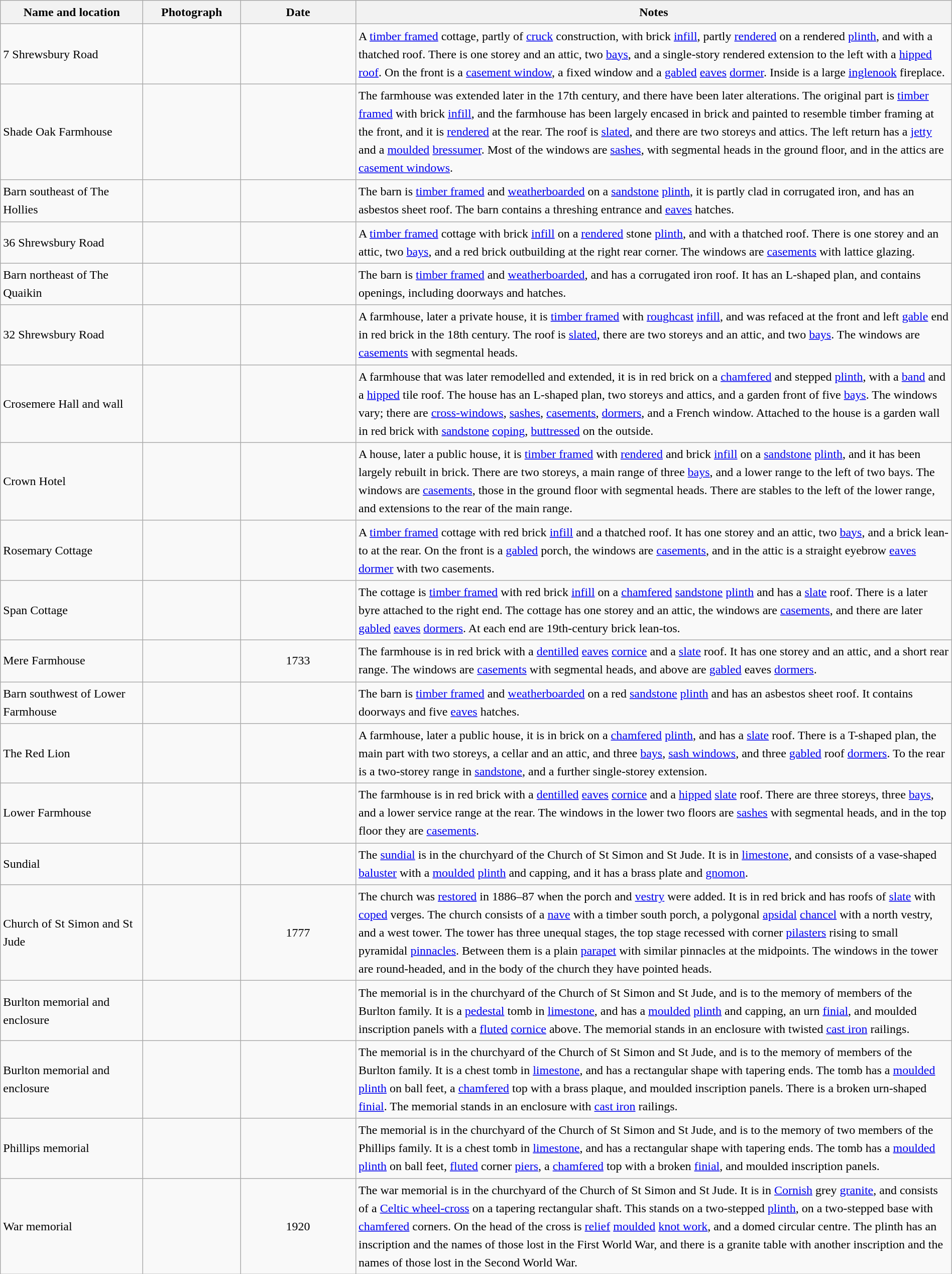<table class="wikitable sortable plainrowheaders" style="width:100%;border:0px;text-align:left;line-height:150%;">
<tr>
<th scope="col"  style="width:150px">Name and location</th>
<th scope="col"  style="width:100px" class="unsortable">Photograph</th>
<th scope="col"  style="width:120px">Date</th>
<th scope="col"  style="width:650px" class="unsortable">Notes</th>
</tr>
<tr>
<td>7 Shrewsbury Road<br><small></small></td>
<td></td>
<td align="center"></td>
<td>A <a href='#'>timber framed</a> cottage, partly of <a href='#'>cruck</a> construction, with brick <a href='#'>infill</a>, partly <a href='#'>rendered</a> on a rendered <a href='#'>plinth</a>, and with a thatched roof.  There is one storey and an attic, two <a href='#'>bays</a>, and a single-story rendered extension to the left with a <a href='#'>hipped roof</a>.  On the front is a <a href='#'>casement window</a>, a fixed window and a <a href='#'>gabled</a> <a href='#'>eaves</a> <a href='#'>dormer</a>.  Inside is a large <a href='#'>inglenook</a> fireplace.</td>
</tr>
<tr>
<td>Shade Oak Farmhouse<br><small></small></td>
<td></td>
<td align="center"></td>
<td>The farmhouse was extended later in the 17th century, and there have been later alterations.  The original part is <a href='#'>timber framed</a> with brick <a href='#'>infill</a>, and the farmhouse has been largely encased in brick and painted to resemble timber framing at the front, and it is <a href='#'>rendered</a> at the rear.  The roof is <a href='#'>slated</a>, and there are two storeys and attics.  The left return has a <a href='#'>jetty</a> and a <a href='#'>moulded</a> <a href='#'>bressumer</a>.  Most of the windows are <a href='#'>sashes</a>, with segmental heads in the ground floor, and in the attics are <a href='#'>casement windows</a>.</td>
</tr>
<tr>
<td>Barn southeast of The Hollies<br><small></small></td>
<td></td>
<td align="center"></td>
<td>The barn is <a href='#'>timber framed</a> and <a href='#'>weatherboarded</a> on a <a href='#'>sandstone</a> <a href='#'>plinth</a>, it is partly clad in corrugated iron, and has an asbestos sheet roof.  The barn contains a threshing entrance and <a href='#'>eaves</a> hatches.</td>
</tr>
<tr>
<td>36 Shrewsbury Road<br><small></small></td>
<td></td>
<td align="center"></td>
<td>A <a href='#'>timber framed</a> cottage with brick <a href='#'>infill</a> on a <a href='#'>rendered</a> stone <a href='#'>plinth</a>, and with a thatched roof.  There is one storey and an attic, two <a href='#'>bays</a>, and a red brick outbuilding at the right rear corner.  The windows are <a href='#'>casements</a> with lattice glazing.</td>
</tr>
<tr>
<td>Barn northeast of The Quaikin<br><small></small></td>
<td></td>
<td align="center"></td>
<td>The barn is <a href='#'>timber framed</a> and <a href='#'>weatherboarded</a>, and has a corrugated iron roof.  It has an L-shaped plan, and contains openings, including doorways and hatches.</td>
</tr>
<tr>
<td>32 Shrewsbury Road<br><small></small></td>
<td></td>
<td align="center"></td>
<td>A farmhouse, later a private house, it is <a href='#'>timber framed</a> with <a href='#'>roughcast</a> <a href='#'>infill</a>, and was refaced at the front and left <a href='#'>gable</a> end in red brick in the 18th century.  The roof is <a href='#'>slated</a>, there are two storeys and an attic, and two <a href='#'>bays</a>.  The windows are <a href='#'>casements</a> with segmental heads.</td>
</tr>
<tr>
<td>Crosemere Hall and wall<br><small></small></td>
<td></td>
<td align="center"></td>
<td>A farmhouse that was later remodelled and extended, it is in red brick on a <a href='#'>chamfered</a> and stepped <a href='#'>plinth</a>, with a <a href='#'>band</a> and a <a href='#'>hipped</a> tile roof.  The house has an L-shaped plan, two storeys and attics, and a garden front of five <a href='#'>bays</a>.  The windows vary; there are <a href='#'>cross-windows</a>, <a href='#'>sashes</a>, <a href='#'>casements</a>, <a href='#'>dormers</a>, and a French window.  Attached to the house is a garden wall in red brick with <a href='#'>sandstone</a> <a href='#'>coping</a>, <a href='#'>buttressed</a> on the outside.</td>
</tr>
<tr>
<td>Crown Hotel<br><small></small></td>
<td></td>
<td align="center"></td>
<td>A house, later a public house, it is <a href='#'>timber framed</a> with <a href='#'>rendered</a> and brick <a href='#'>infill</a> on a <a href='#'>sandstone</a> <a href='#'>plinth</a>, and it has been largely rebuilt in brick.  There are two storeys, a main range of three <a href='#'>bays</a>, and a lower range to the left of two bays.  The windows are <a href='#'>casements</a>, those in the ground floor with segmental heads.  There are stables to the left of the lower range, and extensions to the rear of the main range.</td>
</tr>
<tr>
<td>Rosemary Cottage<br><small></small></td>
<td></td>
<td align="center"></td>
<td>A <a href='#'>timber framed</a> cottage with red brick <a href='#'>infill</a> and a thatched roof.  It has one storey and an attic, two <a href='#'>bays</a>, and a brick lean-to at the rear.  On the front is a <a href='#'>gabled</a> porch, the windows are <a href='#'>casements</a>, and in the attic is a straight eyebrow <a href='#'>eaves</a> <a href='#'>dormer</a> with two casements.</td>
</tr>
<tr>
<td>Span Cottage<br><small></small></td>
<td></td>
<td align="center"></td>
<td>The cottage is <a href='#'>timber framed</a> with red brick <a href='#'>infill</a> on a <a href='#'>chamfered</a> <a href='#'>sandstone</a> <a href='#'>plinth</a> and has a <a href='#'>slate</a> roof.  There is a later byre attached to the right end.  The cottage has one storey and an attic, the windows are <a href='#'>casements</a>, and there are later <a href='#'>gabled</a> <a href='#'>eaves</a> <a href='#'>dormers</a>.  At each end are 19th-century brick lean-tos.</td>
</tr>
<tr>
<td>Mere Farmhouse<br><small></small></td>
<td></td>
<td align="center">1733</td>
<td>The farmhouse is in red brick with a <a href='#'>dentilled</a> <a href='#'>eaves</a> <a href='#'>cornice</a> and a <a href='#'>slate</a> roof.  It has one storey and an attic, and a short rear range.  The windows are <a href='#'>casements</a> with segmental heads, and above are <a href='#'>gabled</a> eaves <a href='#'>dormers</a>.</td>
</tr>
<tr>
<td>Barn southwest of Lower Farmhouse<br><small></small></td>
<td></td>
<td align="center"></td>
<td>The barn is <a href='#'>timber framed</a> and <a href='#'>weatherboarded</a> on a red <a href='#'>sandstone</a> <a href='#'>plinth</a> and has an asbestos sheet roof.  It contains doorways and five <a href='#'>eaves</a> hatches.</td>
</tr>
<tr>
<td>The Red Lion<br><small></small></td>
<td></td>
<td align="center"></td>
<td>A farmhouse, later a public house, it is in brick on a <a href='#'>chamfered</a> <a href='#'>plinth</a>, and has a <a href='#'>slate</a> roof.  There is a T-shaped plan, the main part with two storeys, a cellar and an attic, and three <a href='#'>bays</a>, <a href='#'>sash windows</a>, and three <a href='#'>gabled</a> roof <a href='#'>dormers</a>.  To the rear is a two-storey range in <a href='#'>sandstone</a>, and a further single-storey extension.</td>
</tr>
<tr>
<td>Lower Farmhouse<br><small></small></td>
<td></td>
<td align="center"></td>
<td>The farmhouse is in red brick with a <a href='#'>dentilled</a> <a href='#'>eaves</a> <a href='#'>cornice</a> and a <a href='#'>hipped</a> <a href='#'>slate</a> roof.  There are three storeys, three <a href='#'>bays</a>, and a lower service range at the rear.  The windows in the lower two floors are <a href='#'>sashes</a> with segmental heads, and in the top floor they are <a href='#'>casements</a>.</td>
</tr>
<tr>
<td>Sundial<br><small></small></td>
<td></td>
<td align="center"></td>
<td>The <a href='#'>sundial</a> is in the churchyard of the Church of St Simon and St Jude.  It is in <a href='#'>limestone</a>, and consists of a vase-shaped <a href='#'>baluster</a> with a <a href='#'>moulded</a> <a href='#'>plinth</a> and capping, and it has a brass plate and <a href='#'>gnomon</a>.</td>
</tr>
<tr>
<td>Church of St Simon and St Jude<br><small></small></td>
<td></td>
<td align="center">1777</td>
<td>The church was <a href='#'>restored</a> in 1886–87 when the porch and <a href='#'>vestry</a> were added.  It is in red brick and has roofs of <a href='#'>slate</a> with <a href='#'>coped</a> verges.  The church consists of a <a href='#'>nave</a> with a timber south porch, a polygonal <a href='#'>apsidal</a> <a href='#'>chancel</a> with a north vestry, and a west tower.  The tower has three unequal stages, the top stage recessed with corner <a href='#'>pilasters</a> rising to small pyramidal <a href='#'>pinnacles</a>.  Between them is a plain <a href='#'>parapet</a> with similar pinnacles at the midpoints.  The windows in the tower are round-headed, and in the body of the church they have pointed heads.</td>
</tr>
<tr>
<td>Burlton memorial and enclosure<br><small></small></td>
<td></td>
<td align="center"></td>
<td>The memorial is in the churchyard of the Church of St Simon and St Jude, and is to the memory of members of the Burlton family.  It is a <a href='#'>pedestal</a> tomb in <a href='#'>limestone</a>, and has a <a href='#'>moulded</a> <a href='#'>plinth</a> and capping, an urn <a href='#'>finial</a>, and moulded inscription panels with a <a href='#'>fluted</a> <a href='#'>cornice</a> above.  The memorial stands in an enclosure with twisted <a href='#'>cast iron</a> railings.</td>
</tr>
<tr>
<td>Burlton memorial and enclosure<br><small></small></td>
<td></td>
<td align="center"></td>
<td>The memorial is in the churchyard of the Church of St Simon and St Jude, and is to the memory of members of the Burlton family.  It is a chest tomb in <a href='#'>limestone</a>, and has a rectangular shape with tapering ends.  The tomb has a <a href='#'>moulded</a> <a href='#'>plinth</a> on ball feet, a <a href='#'>chamfered</a> top with a brass plaque, and moulded inscription panels.  There is a broken urn-shaped <a href='#'>finial</a>.  The memorial stands in an enclosure with <a href='#'>cast iron</a> railings.</td>
</tr>
<tr>
<td>Phillips memorial<br><small></small></td>
<td></td>
<td align="center"></td>
<td>The memorial is in the churchyard of the Church of St Simon and St Jude, and is to the memory of two members of the Phillips family.  It is a chest tomb in <a href='#'>limestone</a>, and has a rectangular shape with tapering ends.  The tomb has a <a href='#'>moulded</a> <a href='#'>plinth</a> on ball feet, <a href='#'>fluted</a> corner <a href='#'>piers</a>, a <a href='#'>chamfered</a> top with a broken <a href='#'>finial</a>, and moulded inscription panels.</td>
</tr>
<tr>
<td>War memorial<br><small></small></td>
<td></td>
<td align="center">1920</td>
<td>The war memorial is in the churchyard of the Church of St Simon and St Jude.  It is in <a href='#'>Cornish</a> grey <a href='#'>granite</a>, and consists of a <a href='#'>Celtic wheel-cross</a> on a tapering rectangular shaft.  This stands on a two-stepped <a href='#'>plinth</a>, on a two-stepped base with <a href='#'>chamfered</a> corners.  On the head of the cross is <a href='#'>relief</a> <a href='#'>moulded</a> <a href='#'>knot work</a>, and a domed circular centre.  The plinth has an inscription and the names of those lost in the First World War, and there is a granite table with another inscription and the names of those lost in the Second World War.</td>
</tr>
<tr>
</tr>
</table>
